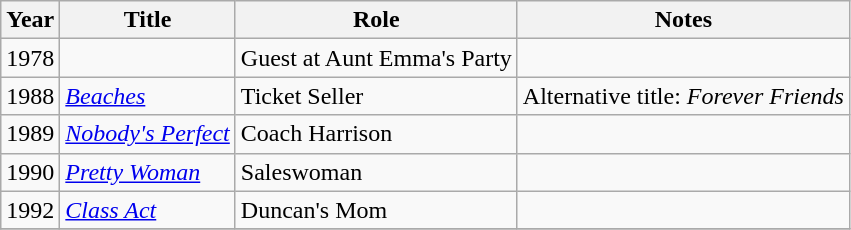<table class="wikitable sortable">
<tr>
<th>Year</th>
<th>Title</th>
<th>Role</th>
<th class="unsortable">Notes</th>
</tr>
<tr>
<td>1978</td>
<td><em></em></td>
<td>Guest at Aunt Emma's Party</td>
<td></td>
</tr>
<tr>
<td>1988</td>
<td><em><a href='#'>Beaches</a></em></td>
<td>Ticket Seller</td>
<td>Alternative title: <em>Forever Friends</em></td>
</tr>
<tr>
<td>1989</td>
<td><em><a href='#'>Nobody's Perfect</a></em></td>
<td>Coach Harrison</td>
<td></td>
</tr>
<tr>
<td>1990</td>
<td><em><a href='#'>Pretty Woman</a></em></td>
<td>Saleswoman</td>
<td></td>
</tr>
<tr>
<td>1992</td>
<td><em><a href='#'>Class Act</a></em></td>
<td>Duncan's Mom</td>
<td></td>
</tr>
<tr>
</tr>
</table>
